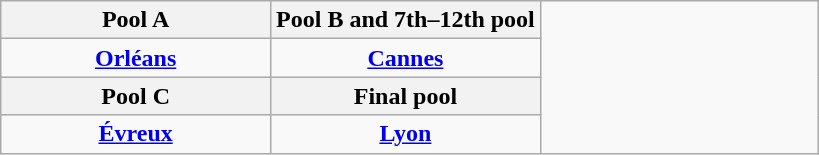<table class=wikitable style=text-align:center>
<tr>
<th width=33%>Pool A</th>
<th width=33%>Pool B and 7th–12th pool</th>
<td width=34% rowspan=4></td>
</tr>
<tr>
<td><strong><a href='#'>Orléans</a></strong></td>
<td><strong><a href='#'>Cannes</a></strong></td>
</tr>
<tr>
<th width=33%>Pool C</th>
<th width=33%>Final pool</th>
</tr>
<tr>
<td><strong><a href='#'>Évreux</a></strong></td>
<td><strong><a href='#'>Lyon</a></strong></td>
</tr>
</table>
